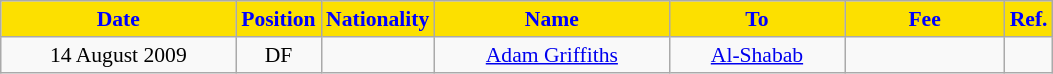<table class="wikitable" style="text-align:center; font-size:90%; ">
<tr>
<th style="background:#FCE000; color:blue; width:150px;">Date</th>
<th style="background:#FCE000; color:blue; width:50px;">Position</th>
<th style="background:#FCE000; color:blue; width:50px;">Nationality</th>
<th style="background:#FCE000; color:blue; width:150px;">Name</th>
<th style="background:#FCE000; color:blue; width:110px;">To</th>
<th style="background:#FCE000; color:blue; width:100px;">Fee</th>
<th style="background:#FCE000; color:blue; width:25px;">Ref.</th>
</tr>
<tr>
<td>14 August 2009</td>
<td>DF</td>
<td></td>
<td><a href='#'>Adam Griffiths</a></td>
<td><a href='#'>Al-Shabab</a></td>
<td></td>
<td></td>
</tr>
</table>
